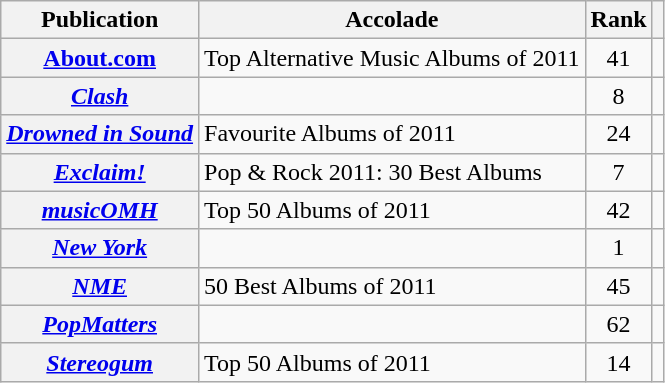<table class="wikitable sortable plainrowheaders">
<tr>
<th scope="col">Publication</th>
<th scope="col">Accolade</th>
<th scope="col">Rank</th>
<th scope="col" class="unsortable"></th>
</tr>
<tr>
<th scope="row"><a href='#'>About.com</a></th>
<td>Top Alternative Music Albums of 2011</td>
<td align="center">41</td>
<td align="center"></td>
</tr>
<tr>
<th scope="row"><em><a href='#'>Clash</a></em></th>
<td></td>
<td align="center">8</td>
<td align="center"></td>
</tr>
<tr>
<th scope="row"><em><a href='#'>Drowned in Sound</a></em></th>
<td>Favourite Albums of 2011</td>
<td align="center">24</td>
<td align="center"></td>
</tr>
<tr>
<th scope="row"><em><a href='#'>Exclaim!</a></em></th>
<td>Pop & Rock 2011: 30 Best Albums</td>
<td align="center">7</td>
<td align="center"></td>
</tr>
<tr>
<th scope="row"><em><a href='#'>musicOMH</a></em></th>
<td>Top 50 Albums of 2011</td>
<td align="center">42</td>
<td align="center"></td>
</tr>
<tr>
<th scope="row"><em><a href='#'>New York</a></em></th>
<td></td>
<td align="center">1</td>
<td align="center"></td>
</tr>
<tr>
<th scope="row"><em><a href='#'>NME</a></em></th>
<td>50 Best Albums of 2011</td>
<td align="center">45</td>
<td align="center"></td>
</tr>
<tr>
<th scope="row"><em><a href='#'>PopMatters</a></em></th>
<td></td>
<td align="center">62</td>
<td align="center"></td>
</tr>
<tr>
<th scope="row"><em><a href='#'>Stereogum</a></em></th>
<td>Top 50 Albums of 2011</td>
<td align="center">14</td>
<td align="center"></td>
</tr>
</table>
